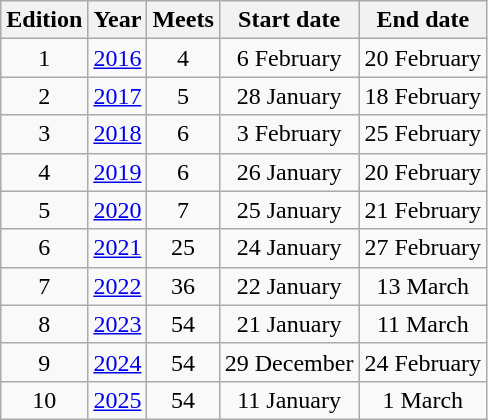<table class=wikitable style="text-align:center">
<tr>
<th>Edition</th>
<th>Year</th>
<th>Meets</th>
<th>Start date</th>
<th>End date</th>
</tr>
<tr>
<td>1</td>
<td><a href='#'>2016</a></td>
<td>4</td>
<td>6 February</td>
<td>20 February</td>
</tr>
<tr>
<td>2</td>
<td><a href='#'>2017</a></td>
<td>5</td>
<td>28 January</td>
<td>18 February</td>
</tr>
<tr>
<td>3</td>
<td><a href='#'>2018</a></td>
<td>6</td>
<td>3 February</td>
<td>25 February</td>
</tr>
<tr>
<td>4</td>
<td><a href='#'>2019</a></td>
<td>6</td>
<td>26 January</td>
<td>20 February</td>
</tr>
<tr>
<td>5</td>
<td><a href='#'>2020</a></td>
<td>7</td>
<td>25 January</td>
<td>21 February</td>
</tr>
<tr>
<td>6</td>
<td><a href='#'>2021</a></td>
<td>25</td>
<td>24 January</td>
<td>27 February</td>
</tr>
<tr>
<td>7</td>
<td><a href='#'>2022</a></td>
<td>36</td>
<td>22 January</td>
<td>13 March</td>
</tr>
<tr>
<td>8</td>
<td><a href='#'>2023</a></td>
<td>54</td>
<td>21 January</td>
<td>11 March</td>
</tr>
<tr>
<td>9</td>
<td><a href='#'>2024</a></td>
<td>54</td>
<td>29 December</td>
<td>24 February</td>
</tr>
<tr>
<td>10</td>
<td><a href='#'>2025</a></td>
<td>54</td>
<td>11 January</td>
<td>1 March</td>
</tr>
</table>
